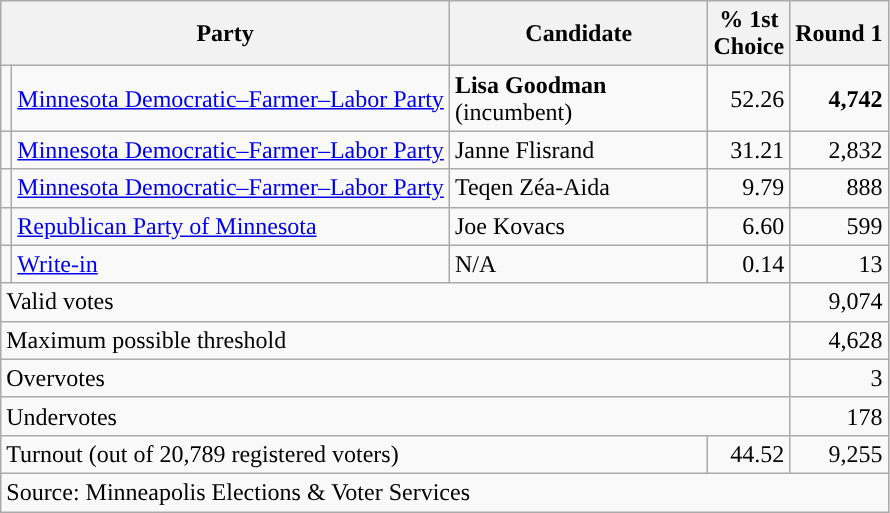<table class="wikitable">
<tr>
<th colspan="2" style="width:290px">Party</th>
<th style="width:165px">Candidate</th>
<th>% 1st<br>Choice</th>
<th>Round 1</th>
</tr>
<tr>
<td style="background-color:"></td>
<td><a href='#'>Minnesota Democratic–Farmer–Labor Party</a></td>
<td><strong>Lisa Goodman</strong> (incumbent)</td>
<td align="right">52.26</td>
<td align="right"><strong>4,742</strong></td>
</tr>
<tr>
<td style="background-color:"></td>
<td><a href='#'>Minnesota Democratic–Farmer–Labor Party</a></td>
<td>Janne Flisrand</td>
<td align="right">31.21</td>
<td align="right">2,832</td>
</tr>
<tr>
<td style="background-color:"></td>
<td><a href='#'>Minnesota Democratic–Farmer–Labor Party</a></td>
<td>Teqen Zéa-Aida</td>
<td align="right">9.79</td>
<td align="right">888</td>
</tr>
<tr>
<td style="background-color:"></td>
<td><a href='#'>Republican Party of Minnesota</a></td>
<td>Joe Kovacs</td>
<td align="right">6.60</td>
<td align="right">599</td>
</tr>
<tr>
<td style="background-color:"></td>
<td><a href='#'>Write-in</a></td>
<td>N/A</td>
<td align="right">0.14</td>
<td align="right">13</td>
</tr>
<tr>
<td colspan="4">Valid votes</td>
<td align="right">9,074</td>
</tr>
<tr>
<td colspan="4">Maximum possible threshold</td>
<td align="right">4,628</td>
</tr>
<tr>
<td colspan="4">Overvotes</td>
<td align="right">3</td>
</tr>
<tr>
<td colspan="4">Undervotes</td>
<td align="right">178</td>
</tr>
<tr>
<td colspan="3">Turnout (out of 20,789 registered voters)</td>
<td align="right">44.52</td>
<td align="right">9,255</td>
</tr>
<tr>
<td colspan="5">Source: Minneapolis Elections & Voter Services</td>
</tr>
</table>
